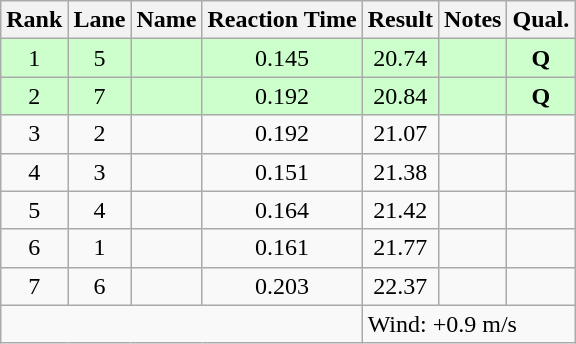<table class="wikitable" style="text-align:center">
<tr>
<th>Rank</th>
<th>Lane</th>
<th>Name</th>
<th>Reaction Time</th>
<th>Result</th>
<th>Notes</th>
<th>Qual.</th>
</tr>
<tr bgcolor=ccffcc>
<td>1</td>
<td>5</td>
<td align="left"></td>
<td>0.145</td>
<td>20.74</td>
<td></td>
<td><strong>Q</strong></td>
</tr>
<tr bgcolor=ccffcc>
<td>2</td>
<td>7</td>
<td align="left"></td>
<td>0.192</td>
<td>20.84</td>
<td></td>
<td><strong>Q</strong></td>
</tr>
<tr>
<td>3</td>
<td>2</td>
<td align="left"></td>
<td>0.192</td>
<td>21.07</td>
<td></td>
<td></td>
</tr>
<tr>
<td>4</td>
<td>3</td>
<td align="left"></td>
<td>0.151</td>
<td>21.38</td>
<td></td>
<td></td>
</tr>
<tr>
<td>5</td>
<td>4</td>
<td align="left"></td>
<td>0.164</td>
<td>21.42</td>
<td></td>
<td></td>
</tr>
<tr>
<td>6</td>
<td>1</td>
<td align="left"></td>
<td>0.161</td>
<td>21.77</td>
<td></td>
<td></td>
</tr>
<tr>
<td>7</td>
<td>6</td>
<td align="left"></td>
<td>0.203</td>
<td>22.37</td>
<td></td>
<td></td>
</tr>
<tr class="sortbottom">
<td colspan=4></td>
<td colspan="3" style="text-align:left;">Wind: +0.9 m/s</td>
</tr>
</table>
